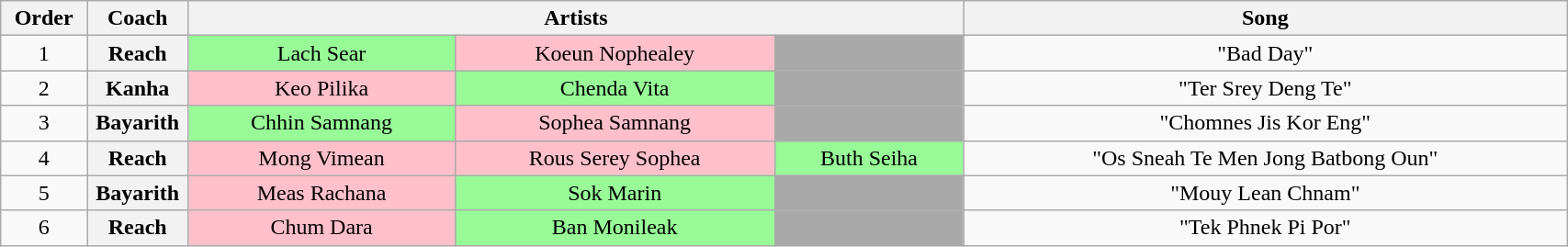<table class="wikitable" style="text-align:center; width:90%;">
<tr>
<th width="05%">Order</th>
<th width="05%">Coach</th>
<th colspan=3 width="45%">Artists</th>
<th width="35%">Song</th>
</tr>
<tr>
<td>1</td>
<th>Reach</th>
<td style="background:palegreen">Lach Sear</td>
<td style="background:pink">Koeun Nophealey</td>
<td style="background:darkgrey"></td>
<td>"Bad Day"</td>
</tr>
<tr>
<td>2</td>
<th>Kanha</th>
<td style="background:pink">Keo Pilika</td>
<td style="background:palegreen">Chenda Vita</td>
<td style="background:darkgrey"></td>
<td>"Ter Srey Deng Te"</td>
</tr>
<tr>
<td>3</td>
<th>Bayarith</th>
<td style="background:palegreen">Chhin Samnang</td>
<td style="background:pink">Sophea Samnang</td>
<td style="background:darkgrey"></td>
<td>"Chomnes Jis Kor Eng"</td>
</tr>
<tr>
<td>4</td>
<th>Reach</th>
<td style="background:pink">Mong Vimean</td>
<td style="background:pink">Rous Serey Sophea</td>
<td style="background:palegreen">Buth Seiha</td>
<td>"Os Sneah Te Men Jong Batbong Oun"</td>
</tr>
<tr>
<td>5</td>
<th>Bayarith</th>
<td style="background:pink">Meas Rachana</td>
<td style="background:palegreen">Sok Marin</td>
<td style="background:darkgrey"></td>
<td>"Mouy Lean Chnam"</td>
</tr>
<tr>
<td>6</td>
<th>Reach</th>
<td style="background:pink">Chum Dara</td>
<td style="background:palegreen">Ban Monileak</td>
<td style="background:darkgrey"></td>
<td>"Tek Phnek Pi Por"</td>
</tr>
</table>
